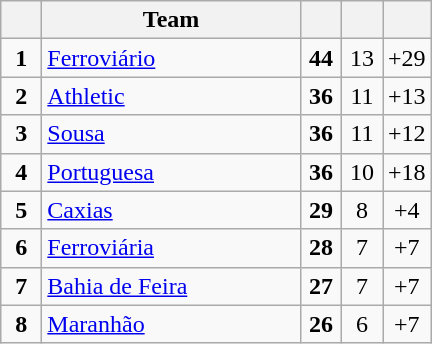<table class="wikitable" style="text-align: center;">
<tr>
<th width=20></th>
<th width=165>Team</th>
<th width=20></th>
<th width=20></th>
<th width=20></th>
</tr>
<tr>
<td><strong>1</strong></td>
<td align=left> <a href='#'>Ferroviário</a></td>
<td><strong>44</strong></td>
<td>13</td>
<td>+29</td>
</tr>
<tr>
<td><strong>2</strong></td>
<td align=left> <a href='#'>Athletic</a></td>
<td><strong>36</strong></td>
<td>11</td>
<td>+13</td>
</tr>
<tr>
<td><strong>3</strong></td>
<td align=left> <a href='#'>Sousa</a></td>
<td><strong>36</strong></td>
<td>11</td>
<td>+12</td>
</tr>
<tr>
<td><strong>4</strong></td>
<td align=left> <a href='#'>Portuguesa</a></td>
<td><strong>36</strong></td>
<td>10</td>
<td>+18</td>
</tr>
<tr>
<td><strong>5</strong></td>
<td align=left> <a href='#'>Caxias</a></td>
<td><strong>29</strong></td>
<td>8</td>
<td>+4</td>
</tr>
<tr>
<td><strong>6</strong></td>
<td align=left> <a href='#'>Ferroviária</a></td>
<td><strong>28</strong></td>
<td>7</td>
<td>+7</td>
</tr>
<tr>
<td><strong>7</strong></td>
<td align=left> <a href='#'>Bahia de Feira</a></td>
<td><strong>27</strong></td>
<td>7</td>
<td>+7</td>
</tr>
<tr>
<td><strong>8</strong></td>
<td align=left> <a href='#'>Maranhão</a></td>
<td><strong>26</strong></td>
<td>6</td>
<td>+7</td>
</tr>
</table>
